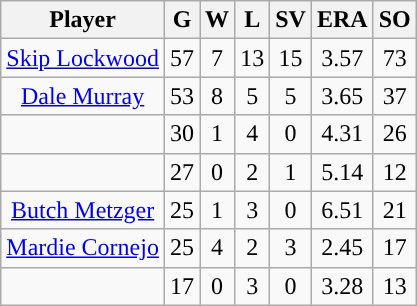<table class="wikitable sortable">
<tr>
<th>Player</th>
<th>G</th>
<th>W</th>
<th>L</th>
<th>SV</th>
<th>ERA</th>
<th>SO</th>
</tr>
<tr style="text-align:center;">
<td><a href='#'>Skip Lockwood</a></td>
<td>57</td>
<td>7</td>
<td>13</td>
<td>15</td>
<td>3.57</td>
<td>73</td>
</tr>
<tr align=center>
<td><a href='#'>Dale Murray</a></td>
<td>53</td>
<td>8</td>
<td>5</td>
<td>5</td>
<td>3.65</td>
<td>37</td>
</tr>
<tr align=center>
<td></td>
<td>30</td>
<td>1</td>
<td>4</td>
<td>0</td>
<td>4.31</td>
<td>26</td>
</tr>
<tr style="text-align:center;">
<td></td>
<td>27</td>
<td>0</td>
<td>2</td>
<td>1</td>
<td>5.14</td>
<td>12</td>
</tr>
<tr style="text-align:center;">
<td><a href='#'>Butch Metzger</a></td>
<td>25</td>
<td>1</td>
<td>3</td>
<td>0</td>
<td>6.51</td>
<td>21</td>
</tr>
<tr align=center>
<td><a href='#'>Mardie Cornejo</a></td>
<td>25</td>
<td>4</td>
<td>2</td>
<td>3</td>
<td>2.45</td>
<td>17</td>
</tr>
<tr align=center>
<td></td>
<td>17</td>
<td>0</td>
<td>3</td>
<td>0</td>
<td>3.28</td>
<td>13</td>
</tr>
</table>
